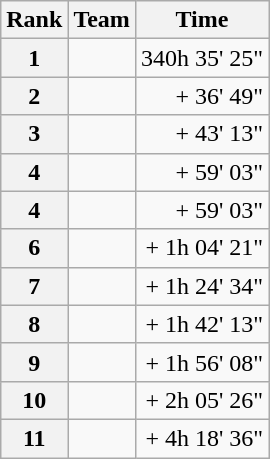<table class="wikitable">
<tr>
<th scope="col">Rank</th>
<th scope="col">Team</th>
<th scope="col">Time</th>
</tr>
<tr>
<th scope="row">1</th>
<td></td>
<td style="text-align:right;">340h 35' 25"</td>
</tr>
<tr>
<th scope="row">2</th>
<td></td>
<td style="text-align:right;">+ 36' 49"</td>
</tr>
<tr>
<th scope="row">3</th>
<td></td>
<td style="text-align:right;">+ 43' 13"</td>
</tr>
<tr>
<th scope="row">4</th>
<td></td>
<td style="text-align:right;">+ 59' 03"</td>
</tr>
<tr>
<th scope="row">4</th>
<td></td>
<td style="text-align:right;">+ 59' 03"</td>
</tr>
<tr>
<th scope="row">6</th>
<td></td>
<td style="text-align:right;">+ 1h 04' 21"</td>
</tr>
<tr>
<th scope="row">7</th>
<td></td>
<td style="text-align:right;">+ 1h 24' 34"</td>
</tr>
<tr>
<th scope="row">8</th>
<td></td>
<td style="text-align:right;">+ 1h 42' 13"</td>
</tr>
<tr>
<th scope="row">9</th>
<td></td>
<td style="text-align:right;">+ 1h 56' 08"</td>
</tr>
<tr>
<th scope="row">10</th>
<td></td>
<td style="text-align:right;">+ 2h 05' 26"</td>
</tr>
<tr>
<th scope="row">11</th>
<td></td>
<td style="text-align:right;">+ 4h 18' 36"</td>
</tr>
</table>
